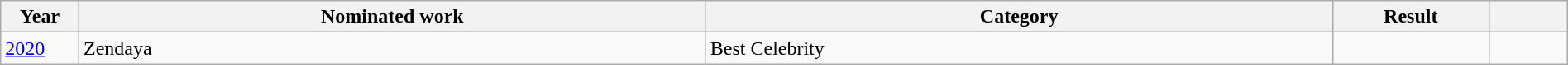<table class="wikitable plainrowheaders" style="width:100%;">
<tr>
<th scope="col" style="width:5%;">Year</th>
<th scope="col" style="width:40%;">Nominated work</th>
<th scope="col" style="width:40%;">Category</th>
<th scope="col" style="width:10%;">Result</th>
<th scope="col" style="width:5%;"></th>
</tr>
<tr>
<td><a href='#'>2020</a></td>
<td>Zendaya</td>
<td>Best Celebrity</td>
<td></td>
<td style="text-align:center;"></td>
</tr>
</table>
